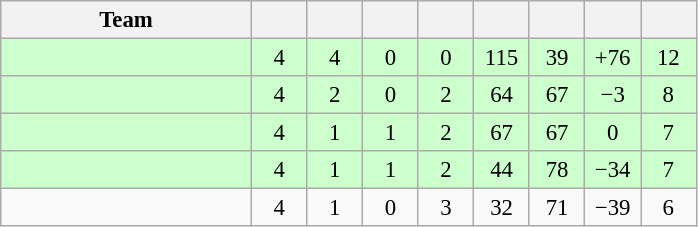<table class="wikitable" style="text-align:center; font-size:95%;">
<tr>
<th width=160>Team</th>
<th width=30></th>
<th width=30></th>
<th width=30></th>
<th width=30></th>
<th width=30></th>
<th width=30></th>
<th width=30></th>
<th width=30></th>
</tr>
<tr style="background:#ccffcc">
<td align=left></td>
<td>4</td>
<td>4</td>
<td>0</td>
<td>0</td>
<td>115</td>
<td>39</td>
<td>+76</td>
<td>12</td>
</tr>
<tr style="background:#ccffcc">
<td align=left></td>
<td>4</td>
<td>2</td>
<td>0</td>
<td>2</td>
<td>64</td>
<td>67</td>
<td>−3</td>
<td>8</td>
</tr>
<tr style="background:#ccffcc">
<td align=left></td>
<td>4</td>
<td>1</td>
<td>1</td>
<td>2</td>
<td>67</td>
<td>67</td>
<td>0</td>
<td>7</td>
</tr>
<tr style="background:#ccffcc">
<td align=left></td>
<td>4</td>
<td>1</td>
<td>1</td>
<td>2</td>
<td>44</td>
<td>78</td>
<td>−34</td>
<td>7</td>
</tr>
<tr>
<td align=left></td>
<td>4</td>
<td>1</td>
<td>0</td>
<td>3</td>
<td>32</td>
<td>71</td>
<td>−39</td>
<td>6</td>
</tr>
</table>
